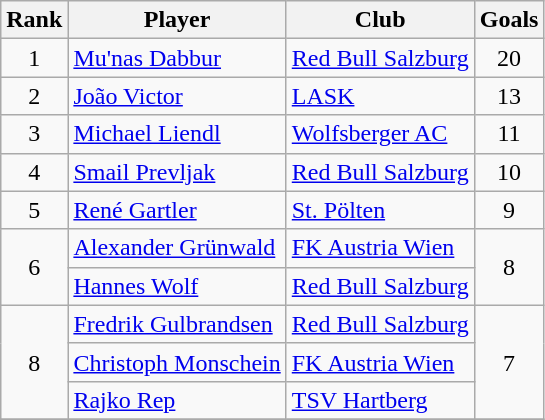<table class="wikitable" style="text-align:center">
<tr>
<th>Rank</th>
<th>Player</th>
<th>Club</th>
<th>Goals</th>
</tr>
<tr>
<td>1</td>
<td align="left"> <a href='#'>Mu'nas Dabbur</a></td>
<td align="left"><a href='#'>Red Bull Salzburg</a></td>
<td>20</td>
</tr>
<tr>
<td>2</td>
<td align="left"> <a href='#'>João Victor</a></td>
<td align="left"><a href='#'>LASK</a></td>
<td>13</td>
</tr>
<tr>
<td>3</td>
<td align="left"> <a href='#'>Michael Liendl</a></td>
<td align="left"><a href='#'>Wolfsberger AC</a></td>
<td>11</td>
</tr>
<tr>
<td>4</td>
<td align="left"> <a href='#'>Smail Prevljak</a></td>
<td align="left"><a href='#'>Red Bull Salzburg</a></td>
<td>10</td>
</tr>
<tr>
<td>5</td>
<td align="left"> <a href='#'>René Gartler</a></td>
<td align="left"><a href='#'>St. Pölten</a></td>
<td>9</td>
</tr>
<tr>
<td rowspan=2>6</td>
<td align="left"> <a href='#'>Alexander Grünwald</a></td>
<td align="left"><a href='#'>FK Austria Wien</a></td>
<td rowspan=2>8</td>
</tr>
<tr>
<td align="left"> <a href='#'>Hannes Wolf</a></td>
<td align="left"><a href='#'>Red Bull Salzburg</a></td>
</tr>
<tr>
<td rowspan=3>8</td>
<td align="left"> <a href='#'>Fredrik Gulbrandsen</a></td>
<td align="left"><a href='#'>Red Bull Salzburg</a></td>
<td rowspan=3>7</td>
</tr>
<tr>
<td align="left"> <a href='#'>Christoph Monschein</a></td>
<td align="left"><a href='#'>FK Austria Wien</a></td>
</tr>
<tr>
<td align="left"> <a href='#'>Rajko Rep</a></td>
<td align="left"><a href='#'>TSV Hartberg</a></td>
</tr>
<tr>
</tr>
</table>
